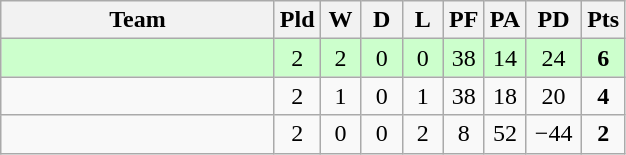<table class="wikitable" style="text-align:center;">
<tr>
<th width=175>Team</th>
<th width=20 abbr="Played">Pld</th>
<th width=20 abbr="Won">W</th>
<th width=20 abbr="Drawn">D</th>
<th width=20 abbr="Lost">L</th>
<th width=20 abbr="Points for">PF</th>
<th width=20 abbr="Points against">PA</th>
<th width=30 abbr="Points difference">PD</th>
<th width=20 abbr="Points">Pts</th>
</tr>
<tr bgcolor=ccffcc>
<td align=left></td>
<td>2</td>
<td>2</td>
<td>0</td>
<td>0</td>
<td>38</td>
<td>14</td>
<td>24</td>
<td><strong> 6 </strong></td>
</tr>
<tr>
<td align=left></td>
<td>2</td>
<td>1</td>
<td>0</td>
<td>1</td>
<td>38</td>
<td>18</td>
<td>20</td>
<td><strong> 4 </strong></td>
</tr>
<tr>
<td align=left></td>
<td>2</td>
<td>0</td>
<td>0</td>
<td>2</td>
<td>8</td>
<td>52</td>
<td>−44</td>
<td><strong> 2 </strong></td>
</tr>
</table>
